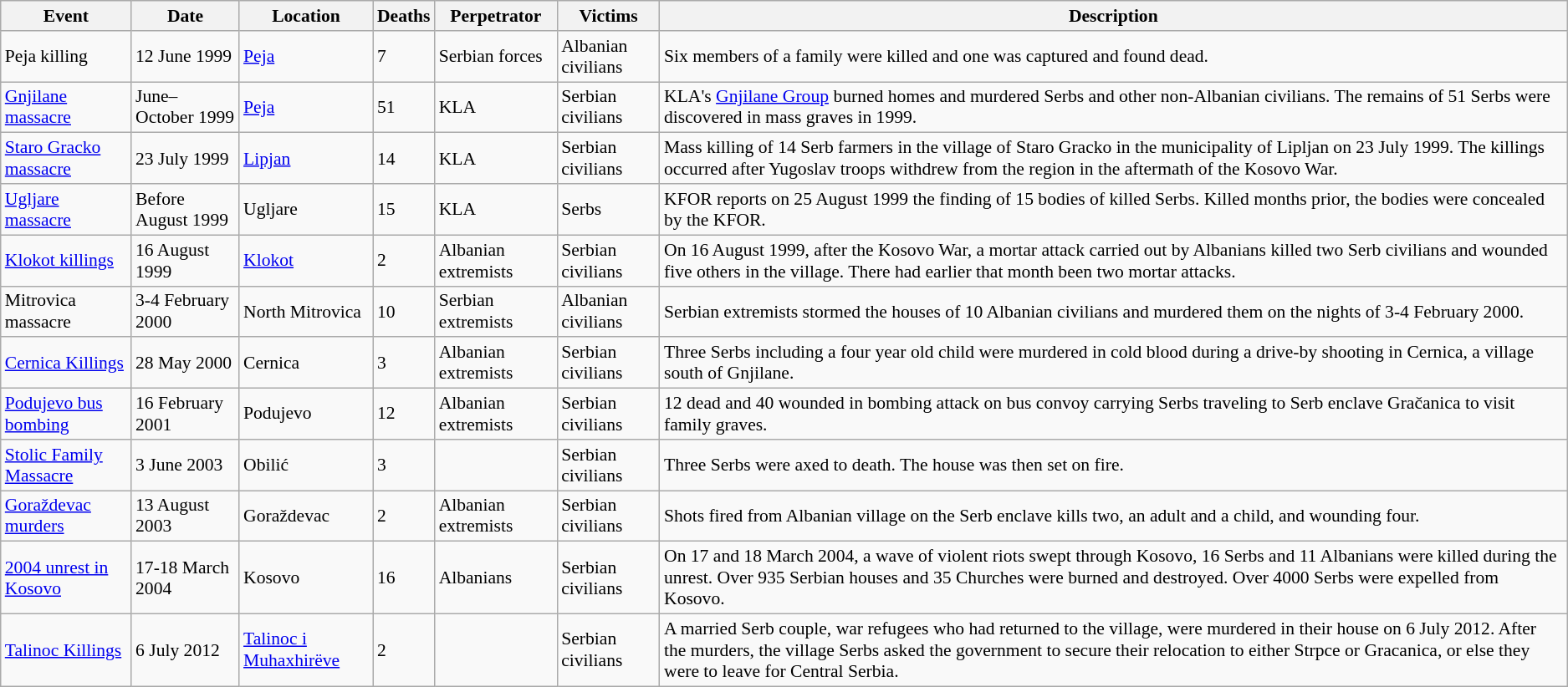<table class="sortable wikitable" style="font-size:90%;">
<tr>
<th>Event</th>
<th>Date</th>
<th>Location</th>
<th>Deaths</th>
<th>Perpetrator</th>
<th>Victims</th>
<th class="unsortable">Description</th>
</tr>
<tr>
<td>Peja killing</td>
<td>12 June 1999</td>
<td><a href='#'>Peja</a></td>
<td>7</td>
<td>Serbian forces</td>
<td>Albanian civilians</td>
<td>Six members of a family were killed and one was captured and found dead.</td>
</tr>
<tr>
<td><a href='#'>Gnjilane massacre</a></td>
<td>June–October 1999</td>
<td><a href='#'>Peja</a></td>
<td>51</td>
<td>KLA</td>
<td>Serbian civilians</td>
<td>KLA's <a href='#'>Gnjilane Group</a> burned homes and murdered Serbs and other non-Albanian civilians. The remains of 51 Serbs were discovered in mass graves in 1999.</td>
</tr>
<tr>
<td><a href='#'>Staro Gracko massacre</a></td>
<td>23 July 1999</td>
<td><a href='#'>Lipjan</a></td>
<td>14</td>
<td>KLA</td>
<td>Serbian civilians</td>
<td>Mass killing of 14 Serb farmers in the village of Staro Gracko in the municipality of Lipljan on 23 July 1999. The killings occurred after Yugoslav troops withdrew from the region in the aftermath of the Kosovo War.</td>
</tr>
<tr>
<td><a href='#'>Ugljare massacre</a></td>
<td>Before August 1999</td>
<td>Ugljare</td>
<td>15</td>
<td>KLA</td>
<td>Serbs</td>
<td>KFOR reports on 25 August 1999 the finding of 15 bodies of killed Serbs. Killed months prior, the bodies were concealed by the KFOR.</td>
</tr>
<tr>
<td><a href='#'>Klokot killings</a></td>
<td>16 August 1999</td>
<td><a href='#'>Klokot</a></td>
<td>2</td>
<td>Albanian extremists</td>
<td>Serbian civilians</td>
<td>On 16 August 1999, after the Kosovo War, a mortar attack carried out by Albanians killed two Serb civilians and wounded five others in the village. There had earlier that month been two mortar attacks.</td>
</tr>
<tr>
<td>Mitrovica massacre</td>
<td>3-4 February 2000</td>
<td>North Mitrovica</td>
<td>10</td>
<td>Serbian extremists</td>
<td>Albanian civilians</td>
<td>Serbian extremists stormed the houses of 10 Albanian civilians and murdered them on the nights of 3-4 February 2000. </td>
</tr>
<tr>
<td><a href='#'>Cernica Killings</a></td>
<td>28 May 2000</td>
<td>Cernica</td>
<td>3</td>
<td>Albanian extremists</td>
<td>Serbian civilians</td>
<td>Three Serbs including a four year old child were murdered in cold blood during a drive-by shooting in Cernica, a village south of Gnjilane.</td>
</tr>
<tr>
<td><a href='#'>Podujevo bus bombing</a></td>
<td>16 February 2001</td>
<td>Podujevo</td>
<td>12</td>
<td>Albanian extremists</td>
<td>Serbian civilians</td>
<td>12 dead and 40 wounded in bombing attack on bus convoy carrying Serbs traveling to Serb enclave Gračanica to visit family graves.</td>
</tr>
<tr>
<td><a href='#'>Stolic Family Massacre</a></td>
<td>3 June 2003</td>
<td>Obilić</td>
<td>3</td>
<td></td>
<td>Serbian civilians</td>
<td>Three Serbs were axed to death. The house was then set on fire.</td>
</tr>
<tr>
<td><a href='#'>Goraždevac murders</a></td>
<td>13 August 2003</td>
<td>Goraždevac</td>
<td>2</td>
<td>Albanian extremists</td>
<td>Serbian civilians</td>
<td>Shots fired from Albanian village on the Serb enclave kills two, an adult and a child, and wounding four.</td>
</tr>
<tr>
<td><a href='#'>2004 unrest in Kosovo</a></td>
<td>17-18 March 2004</td>
<td>Kosovo</td>
<td>16</td>
<td>Albanians</td>
<td>Serbian civilians</td>
<td>On 17 and 18 March 2004, a wave of violent riots swept through Kosovo, 16 Serbs and 11 Albanians were killed during the unrest. Over 935 Serbian houses and 35 Churches were burned and destroyed. Over 4000 Serbs were expelled from Kosovo.</td>
</tr>
<tr>
<td><a href='#'>Talinoc Killings</a></td>
<td>6 July 2012</td>
<td><a href='#'>Talinoc i Muhaxhirëve</a></td>
<td>2</td>
<td></td>
<td>Serbian civilians</td>
<td>A married Serb couple, war refugees who had returned to the village, were murdered in their house on 6 July 2012. After the murders, the village Serbs asked the government to secure their relocation to either Strpce or Gracanica, or else they were to leave for Central Serbia.</td>
</tr>
</table>
